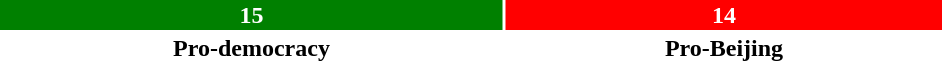<table style="width:50%; text-align:center;">
<tr style="color:white;">
<td style="background:green; width:51.72%;"><strong>15</strong></td>
<td style="background:red; width:44.83%;"><strong>14</strong></td>
</tr>
<tr>
<td><span><strong>Pro-democracy</strong></span></td>
<td><span><strong>Pro-Beijing</strong></span></td>
</tr>
</table>
